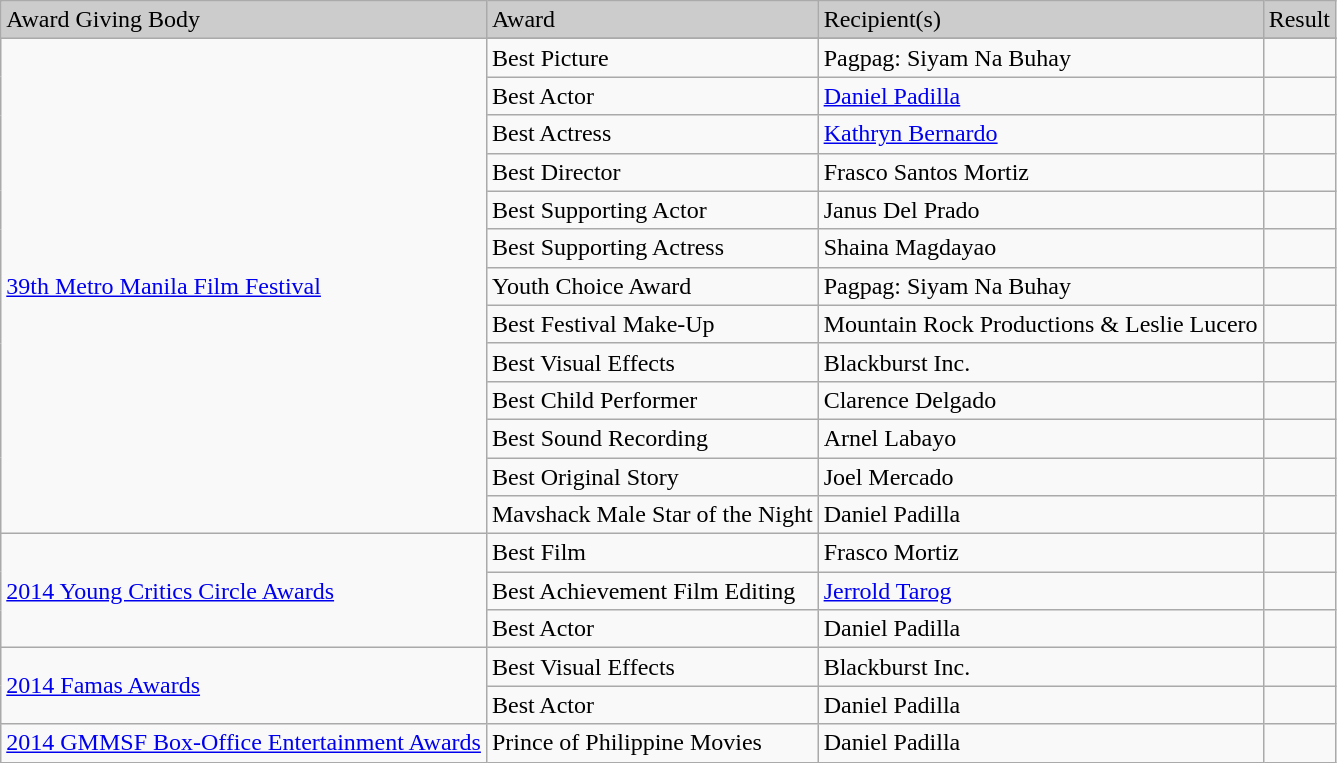<table class="wikitable">
<tr style="background:#ccc;">
<td>Award Giving Body</td>
<td>Award</td>
<td>Recipient(s)</td>
<td>Result</td>
</tr>
<tr>
<td rowspan=14><a href='#'>39th Metro Manila Film Festival</a></td>
</tr>
<tr>
<td>Best Picture</td>
<td>Pagpag: Siyam Na Buhay</td>
<td></td>
</tr>
<tr>
<td>Best Actor</td>
<td><a href='#'>Daniel Padilla</a></td>
<td></td>
</tr>
<tr>
<td>Best Actress</td>
<td><a href='#'>Kathryn Bernardo</a></td>
<td></td>
</tr>
<tr>
<td>Best Director</td>
<td>Frasco Santos Mortiz</td>
<td></td>
</tr>
<tr>
<td>Best Supporting Actor</td>
<td>Janus Del Prado</td>
<td></td>
</tr>
<tr>
<td>Best Supporting Actress</td>
<td>Shaina Magdayao</td>
<td></td>
</tr>
<tr>
<td>Youth Choice Award</td>
<td>Pagpag: Siyam Na Buhay</td>
<td></td>
</tr>
<tr>
<td>Best Festival Make-Up</td>
<td>Mountain Rock Productions & Leslie Lucero</td>
<td></td>
</tr>
<tr>
<td>Best Visual Effects</td>
<td>Blackburst Inc.</td>
<td></td>
</tr>
<tr>
<td>Best Child Performer</td>
<td>Clarence Delgado</td>
<td></td>
</tr>
<tr>
<td>Best Sound Recording</td>
<td>Arnel Labayo</td>
<td></td>
</tr>
<tr>
<td>Best Original Story</td>
<td>Joel Mercado</td>
<td></td>
</tr>
<tr>
<td>Mavshack Male Star of the Night</td>
<td>Daniel Padilla</td>
<td></td>
</tr>
<tr>
<td rowspan=3><a href='#'>2014 Young Critics Circle Awards</a></td>
<td>Best Film</td>
<td>Frasco Mortiz</td>
<td></td>
</tr>
<tr>
<td>Best Achievement Film Editing</td>
<td><a href='#'>Jerrold Tarog</a></td>
<td></td>
</tr>
<tr>
<td>Best Actor</td>
<td>Daniel Padilla</td>
<td></td>
</tr>
<tr>
<td rowspan=2><a href='#'>2014 Famas Awards</a></td>
<td>Best Visual Effects</td>
<td>Blackburst Inc.</td>
<td></td>
</tr>
<tr>
<td>Best Actor</td>
<td>Daniel Padilla</td>
<td></td>
</tr>
<tr>
<td><a href='#'>2014 GMMSF Box-Office Entertainment Awards</a></td>
<td>Prince of Philippine Movies</td>
<td>Daniel Padilla</td>
<td></td>
</tr>
</table>
